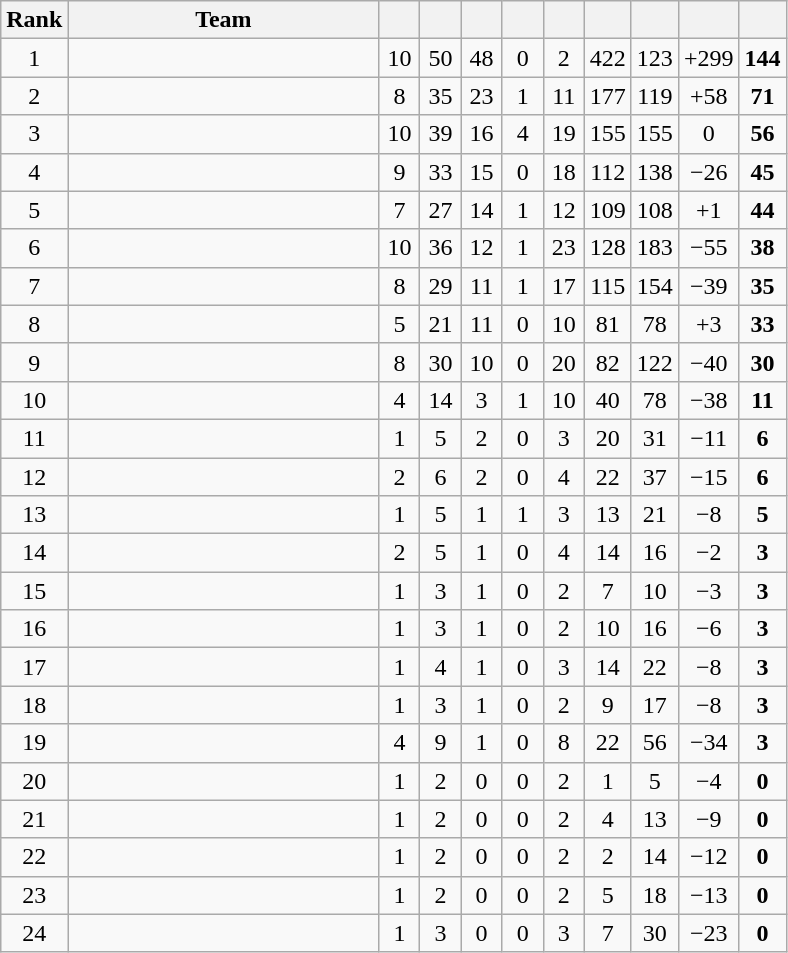<table class="wikitable sortable" style="text-align:center">
<tr>
<th width=20>Rank</th>
<th width=200>Team</th>
<th width=20></th>
<th width=20></th>
<th width=20></th>
<th width=20></th>
<th width=20></th>
<th width=20></th>
<th width=20></th>
<th width=20></th>
<th width=20></th>
</tr>
<tr>
<td>1</td>
<td style="text-align:left;"></td>
<td>10</td>
<td>50</td>
<td>48</td>
<td>0</td>
<td>2</td>
<td>422</td>
<td>123</td>
<td>+299</td>
<td><strong>144</strong></td>
</tr>
<tr>
<td>2</td>
<td style="text-align:left;"></td>
<td>8</td>
<td>35</td>
<td>23</td>
<td>1</td>
<td>11</td>
<td>177</td>
<td>119</td>
<td>+58</td>
<td><strong>71</strong></td>
</tr>
<tr>
<td>3</td>
<td style="text-align:left;"></td>
<td>10</td>
<td>39</td>
<td>16</td>
<td>4</td>
<td>19</td>
<td>155</td>
<td>155</td>
<td>0</td>
<td><strong>56</strong></td>
</tr>
<tr>
<td>4</td>
<td style="text-align:left;"></td>
<td>9</td>
<td>33</td>
<td>15</td>
<td>0</td>
<td>18</td>
<td>112</td>
<td>138</td>
<td>−26</td>
<td><strong>45</strong></td>
</tr>
<tr>
<td>5</td>
<td style="text-align:left;"></td>
<td>7</td>
<td>27</td>
<td>14</td>
<td>1</td>
<td>12</td>
<td>109</td>
<td>108</td>
<td>+1</td>
<td><strong>44</strong></td>
</tr>
<tr>
<td>6</td>
<td style="text-align:left;"></td>
<td>10</td>
<td>36</td>
<td>12</td>
<td>1</td>
<td>23</td>
<td>128</td>
<td>183</td>
<td>−55</td>
<td><strong>38</strong></td>
</tr>
<tr>
<td>7</td>
<td style="text-align:left;"></td>
<td>8</td>
<td>29</td>
<td>11</td>
<td>1</td>
<td>17</td>
<td>115</td>
<td>154</td>
<td>−39</td>
<td><strong>35</strong></td>
</tr>
<tr>
<td>8</td>
<td style="text-align:left;"></td>
<td>5</td>
<td>21</td>
<td>11</td>
<td>0</td>
<td>10</td>
<td>81</td>
<td>78</td>
<td>+3</td>
<td><strong>33</strong></td>
</tr>
<tr>
<td>9</td>
<td style="text-align:left;"></td>
<td>8</td>
<td>30</td>
<td>10</td>
<td>0</td>
<td>20</td>
<td>82</td>
<td>122</td>
<td>−40</td>
<td><strong>30</strong></td>
</tr>
<tr>
<td>10</td>
<td style="text-align:left;"></td>
<td>4</td>
<td>14</td>
<td>3</td>
<td>1</td>
<td>10</td>
<td>40</td>
<td>78</td>
<td>−38</td>
<td><strong>11</strong></td>
</tr>
<tr>
<td>11</td>
<td style="text-align:left;"></td>
<td>1</td>
<td>5</td>
<td>2</td>
<td>0</td>
<td>3</td>
<td>20</td>
<td>31</td>
<td>−11</td>
<td><strong>6</strong></td>
</tr>
<tr>
<td>12</td>
<td style="text-align:left;"></td>
<td>2</td>
<td>6</td>
<td>2</td>
<td>0</td>
<td>4</td>
<td>22</td>
<td>37</td>
<td>−15</td>
<td><strong>6</strong></td>
</tr>
<tr>
<td>13</td>
<td style="text-align:left;"></td>
<td>1</td>
<td>5</td>
<td>1</td>
<td>1</td>
<td>3</td>
<td>13</td>
<td>21</td>
<td>−8</td>
<td><strong>5</strong></td>
</tr>
<tr>
<td>14</td>
<td style="text-align:left;"></td>
<td>2</td>
<td>5</td>
<td>1</td>
<td>0</td>
<td>4</td>
<td>14</td>
<td>16</td>
<td>−2</td>
<td><strong>3</strong></td>
</tr>
<tr>
<td>15</td>
<td style="text-align:left;"></td>
<td>1</td>
<td>3</td>
<td>1</td>
<td>0</td>
<td>2</td>
<td>7</td>
<td>10</td>
<td>−3</td>
<td><strong>3</strong></td>
</tr>
<tr>
<td>16</td>
<td style="text-align:left;"></td>
<td>1</td>
<td>3</td>
<td>1</td>
<td>0</td>
<td>2</td>
<td>10</td>
<td>16</td>
<td>−6</td>
<td><strong>3</strong></td>
</tr>
<tr>
<td>17</td>
<td style="text-align:left;"></td>
<td>1</td>
<td>4</td>
<td>1</td>
<td>0</td>
<td>3</td>
<td>14</td>
<td>22</td>
<td>−8</td>
<td><strong>3</strong></td>
</tr>
<tr>
<td>18</td>
<td style="text-align:left;"></td>
<td>1</td>
<td>3</td>
<td>1</td>
<td>0</td>
<td>2</td>
<td>9</td>
<td>17</td>
<td>−8</td>
<td><strong>3</strong></td>
</tr>
<tr>
<td>19</td>
<td style="text-align:left;"></td>
<td>4</td>
<td>9</td>
<td>1</td>
<td>0</td>
<td>8</td>
<td>22</td>
<td>56</td>
<td>−34</td>
<td><strong>3</strong></td>
</tr>
<tr>
<td>20</td>
<td style="text-align:left;"></td>
<td>1</td>
<td>2</td>
<td>0</td>
<td>0</td>
<td>2</td>
<td>1</td>
<td>5</td>
<td>−4</td>
<td><strong>0</strong></td>
</tr>
<tr>
<td>21</td>
<td style="text-align:left;"></td>
<td>1</td>
<td>2</td>
<td>0</td>
<td>0</td>
<td>2</td>
<td>4</td>
<td>13</td>
<td>−9</td>
<td><strong>0</strong></td>
</tr>
<tr>
<td>22</td>
<td style="text-align:left;"></td>
<td>1</td>
<td>2</td>
<td>0</td>
<td>0</td>
<td>2</td>
<td>2</td>
<td>14</td>
<td>−12</td>
<td><strong>0</strong></td>
</tr>
<tr>
<td>23</td>
<td style="text-align:left;"></td>
<td>1</td>
<td>2</td>
<td>0</td>
<td>0</td>
<td>2</td>
<td>5</td>
<td>18</td>
<td>−13</td>
<td><strong>0</strong></td>
</tr>
<tr>
<td>24</td>
<td style="text-align:left;"></td>
<td>1</td>
<td>3</td>
<td>0</td>
<td>0</td>
<td>3</td>
<td>7</td>
<td>30</td>
<td>−23</td>
<td><strong>0</strong></td>
</tr>
</table>
